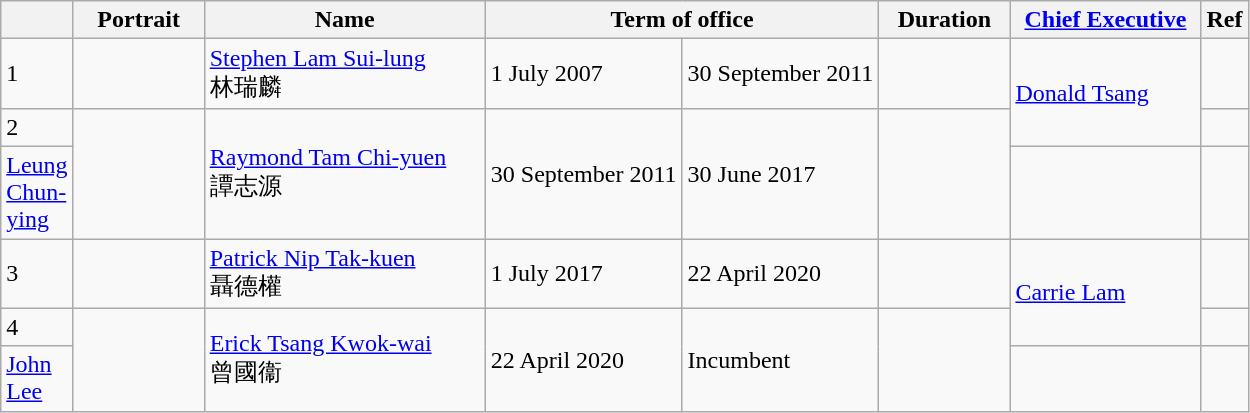<table class="wikitable"  style="text-align:left">
<tr>
<th width=10px></th>
<th width=80px>Portrait</th>
<th width=180px>Name</th>
<th width=180px colspan=2>Term of office</th>
<th width=80px>Duration</th>
<th width=120px><a href='#'>Chief Executive</a></th>
<th>Ref</th>
</tr>
<tr>
<td bgcolor=>1</td>
<td></td>
<td><a href='#'>Stephen Lam Sui-lung</a><br>林瑞麟</td>
<td>1 July 2007</td>
<td>30 September 2011</td>
<td></td>
<td rowspan=2><a href='#'>Donald Tsang</a><br></td>
<td></td>
</tr>
<tr>
<td bgcolor=>2</td>
<td rowspan=2></td>
<td rowspan=2><a href='#'>Raymond Tam Chi-yuen</a><br>譚志源</td>
<td rowspan=2>30 September 2011</td>
<td rowspan="2">30 June 2017</td>
<td rowspan=2></td>
<td></td>
</tr>
<tr>
<td><a href='#'>Leung Chun-ying</a><br></td>
<td></td>
</tr>
<tr>
<td bgcolor=>3</td>
<td></td>
<td><a href='#'>Patrick Nip Tak-kuen</a><br>聶德權</td>
<td>1 July 2017</td>
<td>22 April 2020</td>
<td></td>
<td rowspan=2><a href='#'>Carrie Lam</a><br></td>
<td></td>
</tr>
<tr>
<td bgcolor=>4</td>
<td rowspan=2></td>
<td rowspan=2><a href='#'>Erick Tsang Kwok-wai</a><br>曾國衞</td>
<td rowspan=2>22 April 2020</td>
<td rowspan=2>Incumbent</td>
<td rowspan=3></td>
<td></td>
</tr>
<tr>
<td><a href='#'>John Lee</a><br></td>
<td></td>
</tr>
</table>
